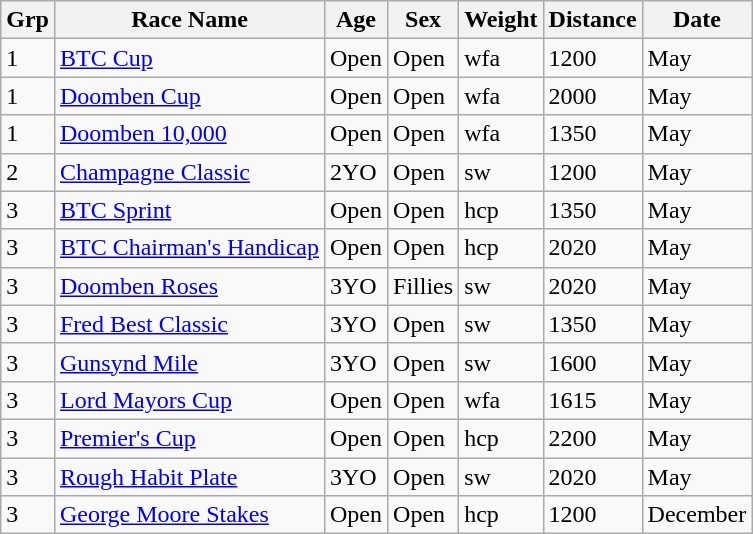<table class="wikitable">
<tr>
<th>Grp</th>
<th>Race Name</th>
<th>Age</th>
<th>Sex</th>
<th>Weight</th>
<th>Distance</th>
<th>Date</th>
</tr>
<tr>
<td>1</td>
<td><a href='#'>BTC Cup</a></td>
<td>Open</td>
<td>Open</td>
<td>wfa</td>
<td>1200</td>
<td>May</td>
</tr>
<tr>
<td>1</td>
<td><a href='#'>Doomben Cup</a></td>
<td>Open</td>
<td>Open</td>
<td>wfa</td>
<td>2000</td>
<td>May</td>
</tr>
<tr>
<td>1</td>
<td><a href='#'>Doomben 10,000</a></td>
<td>Open</td>
<td>Open</td>
<td>wfa</td>
<td>1350</td>
<td>May</td>
</tr>
<tr>
<td>2</td>
<td><a href='#'>Champagne Classic</a></td>
<td>2YO</td>
<td>Open</td>
<td>sw</td>
<td>1200</td>
<td>May</td>
</tr>
<tr>
<td>3</td>
<td><a href='#'>BTC Sprint</a></td>
<td>Open</td>
<td>Open</td>
<td>hcp</td>
<td>1350</td>
<td>May</td>
</tr>
<tr>
<td>3</td>
<td><a href='#'>BTC Chairman's Handicap</a></td>
<td>Open</td>
<td>Open</td>
<td>hcp</td>
<td>2020</td>
<td>May</td>
</tr>
<tr>
<td>3</td>
<td><a href='#'>Doomben Roses</a></td>
<td>3YO</td>
<td>Fillies</td>
<td>sw</td>
<td>2020</td>
<td>May</td>
</tr>
<tr>
<td>3</td>
<td><a href='#'>Fred Best Classic</a></td>
<td>3YO</td>
<td>Open</td>
<td>sw</td>
<td>1350</td>
<td>May</td>
</tr>
<tr>
<td>3</td>
<td><a href='#'>Gunsynd Mile</a></td>
<td>3YO</td>
<td>Open</td>
<td>sw</td>
<td>1600</td>
<td>May</td>
</tr>
<tr>
<td>3</td>
<td><a href='#'>Lord Mayors Cup</a></td>
<td>Open</td>
<td>Open</td>
<td>wfa</td>
<td>1615</td>
<td>May</td>
</tr>
<tr>
<td>3</td>
<td><a href='#'>Premier's Cup</a></td>
<td>Open</td>
<td>Open</td>
<td>hcp</td>
<td>2200</td>
<td>May</td>
</tr>
<tr>
<td>3</td>
<td><a href='#'>Rough Habit Plate</a></td>
<td>3YO</td>
<td>Open</td>
<td>sw</td>
<td>2020</td>
<td>May</td>
</tr>
<tr>
<td>3</td>
<td><a href='#'>George Moore Stakes</a></td>
<td>Open</td>
<td>Open</td>
<td>hcp</td>
<td>1200</td>
<td>December</td>
</tr>
</table>
